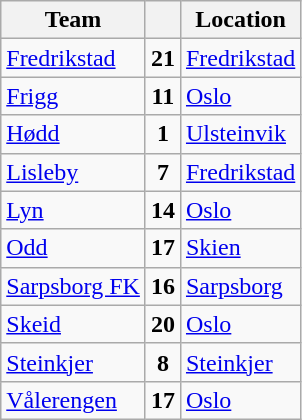<table class="wikitable sortable" border="1">
<tr>
<th>Team</th>
<th></th>
<th>Location</th>
</tr>
<tr>
<td><a href='#'>Fredrikstad</a></td>
<td align="center"><strong>21</strong></td>
<td><a href='#'>Fredrikstad</a></td>
</tr>
<tr>
<td><a href='#'>Frigg</a></td>
<td align="center"><strong>11</strong></td>
<td><a href='#'>Oslo</a></td>
</tr>
<tr>
<td><a href='#'>Hødd</a></td>
<td align="center"><strong>1</strong></td>
<td><a href='#'>Ulsteinvik</a></td>
</tr>
<tr>
<td><a href='#'>Lisleby</a></td>
<td align="center"><strong>7</strong></td>
<td><a href='#'>Fredrikstad</a></td>
</tr>
<tr>
<td><a href='#'>Lyn</a></td>
<td align="center"><strong>14</strong></td>
<td><a href='#'>Oslo</a></td>
</tr>
<tr>
<td><a href='#'>Odd</a></td>
<td align="center"><strong>17</strong></td>
<td><a href='#'>Skien</a></td>
</tr>
<tr>
<td><a href='#'>Sarpsborg FK</a></td>
<td align="center"><strong>16</strong></td>
<td><a href='#'>Sarpsborg</a></td>
</tr>
<tr>
<td><a href='#'>Skeid</a></td>
<td align="center"><strong>20</strong></td>
<td><a href='#'>Oslo</a></td>
</tr>
<tr>
<td><a href='#'>Steinkjer</a></td>
<td align="center"><strong>8</strong></td>
<td><a href='#'>Steinkjer</a></td>
</tr>
<tr>
<td><a href='#'>Vålerengen</a></td>
<td align="center"><strong>17</strong></td>
<td><a href='#'>Oslo</a></td>
</tr>
</table>
